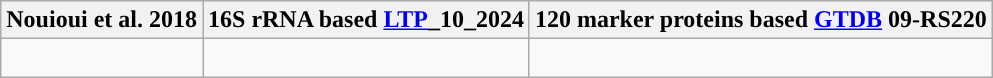<table class="wikitable">
<tr>
<th colspan=1>Nouioui et al. 2018</th>
<th colspan=1>16S rRNA based <a href='#'>LTP</a>_10_2024</th>
<th colspan=1>120 marker proteins based <a href='#'>GTDB</a> 09-RS220</th>
</tr>
<tr>
<td style="vertical-align:top"><br></td>
<td><br></td>
<td><br></td>
</tr>
</table>
